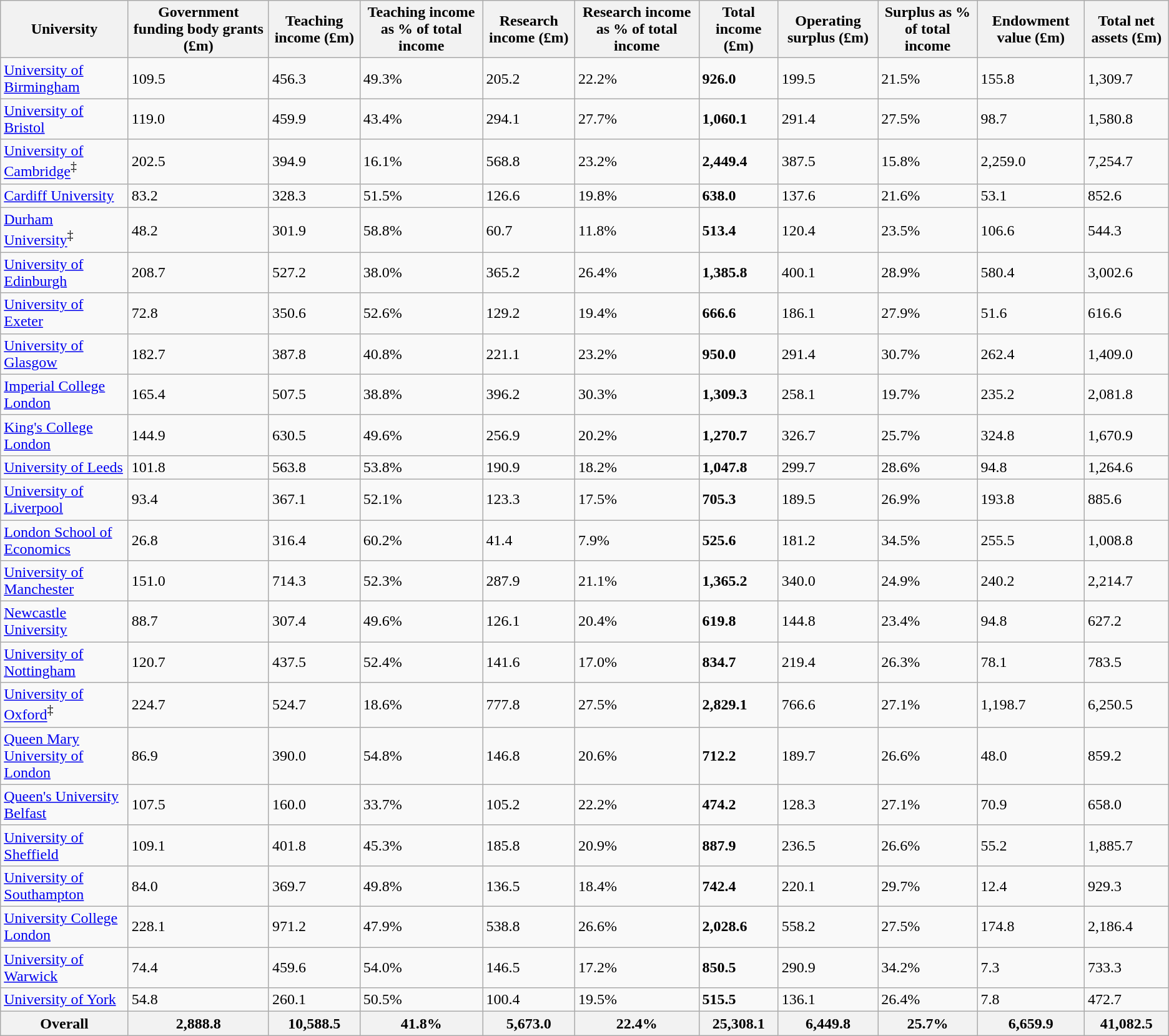<table class="sortable wikitable">
<tr>
<th>University</th>
<th data-sort-type="number">Government funding body grants (£m)</th>
<th data-sort-type="number">Teaching income (£m)</th>
<th data-sort-type="number">Teaching income as % of total income</th>
<th data-sort-type="number">Research income (£m)</th>
<th data-sort-type="number">Research income as % of total income</th>
<th data-sort-type="number">Total income (£m)</th>
<th data-sort-type="number">Operating surplus (£m)</th>
<th data-sort-type="number">Surplus as % of total income</th>
<th data-sort-type="number">Endowment value (£m)</th>
<th data-sort-type="number">Total net assets (£m)</th>
</tr>
<tr>
<td><a href='#'>University of Birmingham</a></td>
<td>109.5</td>
<td>456.3</td>
<td>49.3%</td>
<td>205.2</td>
<td>22.2%</td>
<td><strong>926.0</strong></td>
<td>199.5</td>
<td>21.5%</td>
<td>155.8</td>
<td>1,309.7</td>
</tr>
<tr>
<td><a href='#'>University of Bristol</a></td>
<td>119.0</td>
<td>459.9</td>
<td>43.4%</td>
<td>294.1</td>
<td>27.7%</td>
<td><strong>1,060.1</strong></td>
<td>291.4</td>
<td>27.5%</td>
<td>98.7</td>
<td>1,580.8</td>
</tr>
<tr>
<td><a href='#'>University of Cambridge</a><sup>‡</sup></td>
<td>202.5</td>
<td>394.9</td>
<td>16.1%</td>
<td>568.8</td>
<td>23.2%</td>
<td><strong>2,449.4</strong></td>
<td>387.5</td>
<td>15.8%</td>
<td>2,259.0</td>
<td>7,254.7</td>
</tr>
<tr>
<td><a href='#'>Cardiff University</a></td>
<td>83.2</td>
<td>328.3</td>
<td>51.5%</td>
<td>126.6</td>
<td>19.8%</td>
<td><strong>638.0</strong></td>
<td>137.6</td>
<td>21.6%</td>
<td>53.1</td>
<td>852.6</td>
</tr>
<tr>
<td><a href='#'>Durham University</a><sup>‡</sup></td>
<td>48.2</td>
<td>301.9</td>
<td>58.8%</td>
<td>60.7</td>
<td>11.8%</td>
<td><strong>513.4</strong></td>
<td>120.4</td>
<td>23.5%</td>
<td>106.6</td>
<td>544.3</td>
</tr>
<tr>
<td><a href='#'>University of Edinburgh</a></td>
<td>208.7</td>
<td>527.2</td>
<td>38.0%</td>
<td>365.2</td>
<td>26.4%</td>
<td><strong>1,385.8</strong></td>
<td>400.1</td>
<td>28.9%</td>
<td>580.4</td>
<td>3,002.6</td>
</tr>
<tr>
<td><a href='#'>University of Exeter</a></td>
<td>72.8</td>
<td>350.6</td>
<td>52.6%</td>
<td>129.2</td>
<td>19.4%</td>
<td><strong>666.6</strong></td>
<td>186.1</td>
<td>27.9%</td>
<td>51.6</td>
<td>616.6</td>
</tr>
<tr>
<td><a href='#'>University of Glasgow</a></td>
<td>182.7</td>
<td>387.8</td>
<td>40.8%</td>
<td>221.1</td>
<td>23.2%</td>
<td><strong>950.0</strong></td>
<td>291.4</td>
<td>30.7%</td>
<td>262.4</td>
<td>1,409.0</td>
</tr>
<tr>
<td><a href='#'>Imperial College London</a></td>
<td>165.4</td>
<td>507.5</td>
<td>38.8%</td>
<td>396.2</td>
<td>30.3%</td>
<td><strong>1,309.3</strong></td>
<td>258.1</td>
<td>19.7%</td>
<td>235.2</td>
<td>2,081.8</td>
</tr>
<tr>
<td><a href='#'>King's College London</a></td>
<td>144.9</td>
<td>630.5</td>
<td>49.6%</td>
<td>256.9</td>
<td>20.2%</td>
<td><strong>1,270.7</strong></td>
<td>326.7</td>
<td>25.7%</td>
<td>324.8</td>
<td>1,670.9</td>
</tr>
<tr>
<td><a href='#'>University of Leeds</a></td>
<td>101.8</td>
<td>563.8</td>
<td>53.8%</td>
<td>190.9</td>
<td>18.2%</td>
<td><strong>1,047.8</strong></td>
<td>299.7</td>
<td>28.6%</td>
<td>94.8</td>
<td>1,264.6</td>
</tr>
<tr>
<td><a href='#'>University of Liverpool</a></td>
<td>93.4</td>
<td>367.1</td>
<td>52.1%</td>
<td>123.3</td>
<td>17.5%</td>
<td><strong>705.3</strong></td>
<td>189.5</td>
<td>26.9%</td>
<td>193.8</td>
<td>885.6</td>
</tr>
<tr>
<td><a href='#'>London School of Economics</a></td>
<td>26.8</td>
<td>316.4</td>
<td>60.2%</td>
<td>41.4</td>
<td>7.9%</td>
<td><strong>525.6</strong></td>
<td>181.2</td>
<td>34.5%</td>
<td>255.5</td>
<td>1,008.8</td>
</tr>
<tr>
<td><a href='#'>University of Manchester</a></td>
<td>151.0</td>
<td>714.3</td>
<td>52.3%</td>
<td>287.9</td>
<td>21.1%</td>
<td><strong>1,365.2</strong></td>
<td>340.0</td>
<td>24.9%</td>
<td>240.2</td>
<td>2,214.7</td>
</tr>
<tr>
<td><a href='#'>Newcastle University</a></td>
<td>88.7</td>
<td>307.4</td>
<td>49.6%</td>
<td>126.1</td>
<td>20.4%</td>
<td><strong>619.8</strong></td>
<td>144.8</td>
<td>23.4%</td>
<td>94.8</td>
<td>627.2</td>
</tr>
<tr>
<td><a href='#'>University of Nottingham</a></td>
<td>120.7</td>
<td>437.5</td>
<td>52.4%</td>
<td>141.6</td>
<td>17.0%</td>
<td><strong>834.7</strong></td>
<td>219.4</td>
<td>26.3%</td>
<td>78.1</td>
<td>783.5</td>
</tr>
<tr>
<td><a href='#'>University of Oxford</a><sup>‡</sup></td>
<td>224.7</td>
<td>524.7</td>
<td>18.6%</td>
<td>777.8</td>
<td>27.5%</td>
<td><strong>2,829.1</strong></td>
<td>766.6</td>
<td>27.1%</td>
<td>1,198.7</td>
<td>6,250.5</td>
</tr>
<tr>
<td><a href='#'>Queen Mary University of London</a></td>
<td>86.9</td>
<td>390.0</td>
<td>54.8%</td>
<td>146.8</td>
<td>20.6%</td>
<td><strong>712.2</strong></td>
<td>189.7</td>
<td>26.6%</td>
<td>48.0</td>
<td>859.2</td>
</tr>
<tr>
<td><a href='#'>Queen's University Belfast</a></td>
<td>107.5</td>
<td>160.0</td>
<td>33.7%</td>
<td>105.2</td>
<td>22.2%</td>
<td><strong>474.2</strong></td>
<td>128.3</td>
<td>27.1%</td>
<td>70.9</td>
<td>658.0</td>
</tr>
<tr>
<td><a href='#'>University of Sheffield</a></td>
<td>109.1</td>
<td>401.8</td>
<td>45.3%</td>
<td>185.8</td>
<td>20.9%</td>
<td><strong>887.9</strong></td>
<td>236.5</td>
<td>26.6%</td>
<td>55.2</td>
<td>1,885.7</td>
</tr>
<tr>
<td><a href='#'>University of Southampton</a></td>
<td>84.0</td>
<td>369.7</td>
<td>49.8%</td>
<td>136.5</td>
<td>18.4%</td>
<td><strong>742.4</strong></td>
<td>220.1</td>
<td>29.7%</td>
<td>12.4</td>
<td>929.3</td>
</tr>
<tr>
<td><a href='#'>University College London</a></td>
<td>228.1</td>
<td>971.2</td>
<td>47.9%</td>
<td>538.8</td>
<td>26.6%</td>
<td><strong>2,028.6</strong></td>
<td>558.2</td>
<td>27.5%</td>
<td>174.8</td>
<td>2,186.4</td>
</tr>
<tr>
<td><a href='#'>University of Warwick</a></td>
<td>74.4</td>
<td>459.6</td>
<td>54.0%</td>
<td>146.5</td>
<td>17.2%</td>
<td><strong>850.5</strong></td>
<td>290.9</td>
<td>34.2%</td>
<td>7.3</td>
<td>733.3</td>
</tr>
<tr>
<td><a href='#'>University of York</a></td>
<td>54.8</td>
<td>260.1</td>
<td>50.5%</td>
<td>100.4</td>
<td>19.5%</td>
<td><strong>515.5</strong></td>
<td>136.1</td>
<td>26.4%</td>
<td>7.8</td>
<td>472.7</td>
</tr>
<tr>
<th>Overall</th>
<th>2,888.8</th>
<th>10,588.5</th>
<th>41.8%</th>
<th>5,673.0</th>
<th>22.4%</th>
<th><strong>25,308.1</strong></th>
<th>6,449.8</th>
<th>25.7%</th>
<th>6,659.9</th>
<th>41,082.5</th>
</tr>
</table>
